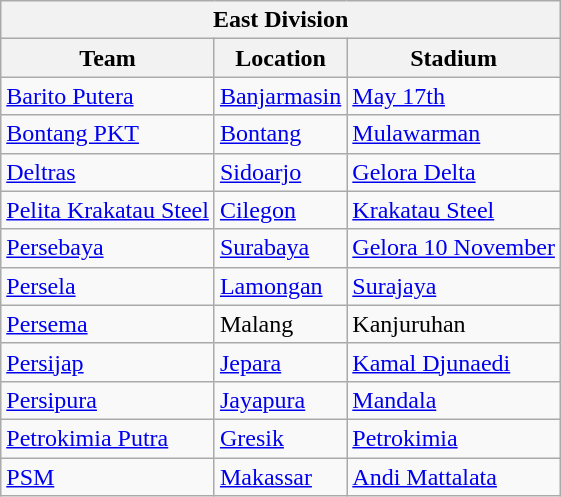<table class="wikitable">
<tr>
<th colspan="3">East Division</th>
</tr>
<tr>
<th>Team</th>
<th>Location</th>
<th>Stadium</th>
</tr>
<tr>
<td><a href='#'>Barito Putera</a></td>
<td><a href='#'>Banjarmasin</a></td>
<td><a href='#'>May 17th</a></td>
</tr>
<tr>
<td><a href='#'>Bontang PKT</a></td>
<td><a href='#'>Bontang</a></td>
<td><a href='#'>Mulawarman</a></td>
</tr>
<tr>
<td><a href='#'>Deltras</a></td>
<td><a href='#'>Sidoarjo</a></td>
<td><a href='#'>Gelora Delta</a></td>
</tr>
<tr>
<td><a href='#'>Pelita Krakatau Steel</a></td>
<td><a href='#'>Cilegon</a></td>
<td><a href='#'>Krakatau Steel</a></td>
</tr>
<tr>
<td><a href='#'>Persebaya</a></td>
<td><a href='#'>Surabaya</a></td>
<td><a href='#'>Gelora 10 November</a></td>
</tr>
<tr>
<td><a href='#'>Persela</a></td>
<td><a href='#'>Lamongan</a></td>
<td><a href='#'>Surajaya</a></td>
</tr>
<tr>
<td><a href='#'>Persema</a></td>
<td>Malang</td>
<td>Kanjuruhan</td>
</tr>
<tr>
<td><a href='#'>Persijap</a></td>
<td><a href='#'>Jepara</a></td>
<td><a href='#'>Kamal Djunaedi</a></td>
</tr>
<tr>
<td><a href='#'>Persipura</a></td>
<td><a href='#'>Jayapura</a></td>
<td><a href='#'>Mandala</a></td>
</tr>
<tr>
<td><a href='#'>Petrokimia Putra</a></td>
<td><a href='#'>Gresik</a></td>
<td><a href='#'>Petrokimia</a></td>
</tr>
<tr>
<td><a href='#'>PSM</a></td>
<td><a href='#'>Makassar</a></td>
<td><a href='#'>Andi Mattalata</a></td>
</tr>
</table>
